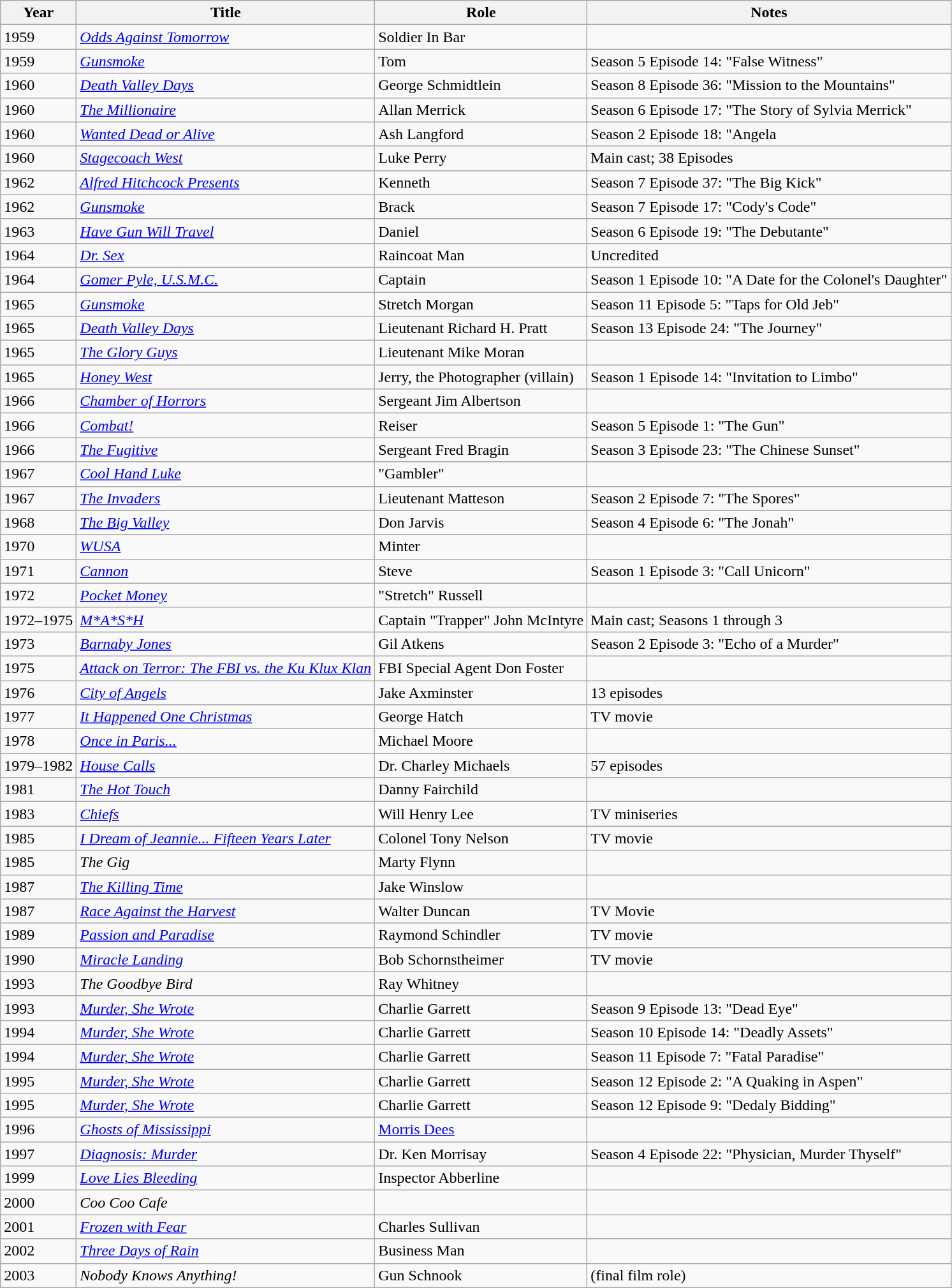<table class="wikitable sortable">
<tr>
<th>Year</th>
<th>Title</th>
<th>Role</th>
<th>Notes</th>
</tr>
<tr>
<td>1959</td>
<td><em><a href='#'>Odds Against Tomorrow</a></em></td>
<td>Soldier In Bar</td>
<td></td>
</tr>
<tr>
<td>1959</td>
<td><em><a href='#'>Gunsmoke</a></em></td>
<td>Tom</td>
<td>Season 5 Episode 14: "False Witness"</td>
</tr>
<tr>
<td>1960</td>
<td><em><a href='#'>Death Valley Days</a></em></td>
<td>George Schmidtlein</td>
<td>Season 8 Episode 36: "Mission to the Mountains"</td>
</tr>
<tr>
<td>1960</td>
<td><em><a href='#'>The Millionaire</a></em></td>
<td>Allan Merrick</td>
<td>Season 6 Episode 17: "The Story of Sylvia Merrick"</td>
</tr>
<tr>
<td>1960</td>
<td><em><a href='#'>Wanted Dead or Alive</a></em></td>
<td>Ash Langford</td>
<td>Season 2 Episode 18: "Angela</td>
</tr>
<tr>
<td>1960</td>
<td><em><a href='#'>Stagecoach West</a></em></td>
<td>Luke Perry</td>
<td>Main cast; 38 Episodes</td>
</tr>
<tr>
<td>1962</td>
<td><em><a href='#'>Alfred Hitchcock Presents</a></em></td>
<td>Kenneth</td>
<td>Season 7 Episode 37: "The Big Kick"</td>
</tr>
<tr>
<td>1962</td>
<td><em><a href='#'>Gunsmoke</a></em></td>
<td>Brack</td>
<td>Season 7 Episode 17: "Cody's Code"</td>
</tr>
<tr>
<td>1963</td>
<td><em><a href='#'>Have Gun Will Travel</a></em></td>
<td>Daniel</td>
<td>Season 6 Episode 19: "The Debutante"</td>
</tr>
<tr>
<td>1964</td>
<td><em><a href='#'>Dr. Sex</a></em></td>
<td>Raincoat Man</td>
<td>Uncredited</td>
</tr>
<tr>
<td>1964</td>
<td><em><a href='#'>Gomer Pyle, U.S.M.C.</a></em></td>
<td>Captain</td>
<td>Season 1 Episode 10: "A Date for the Colonel's Daughter"</td>
</tr>
<tr>
<td>1965</td>
<td><em><a href='#'>Gunsmoke</a></em></td>
<td>Stretch Morgan</td>
<td>Season 11 Episode 5: "Taps for Old Jeb"</td>
</tr>
<tr>
<td>1965</td>
<td><em><a href='#'>Death Valley Days</a></em></td>
<td>Lieutenant Richard H. Pratt</td>
<td>Season 13 Episode 24: "The Journey"</td>
</tr>
<tr>
<td>1965</td>
<td><em><a href='#'>The Glory Guys</a></em></td>
<td>Lieutenant Mike Moran</td>
<td></td>
</tr>
<tr>
<td>1965</td>
<td><em><a href='#'>Honey West</a></em></td>
<td>Jerry, the Photographer (villain)</td>
<td>Season 1 Episode 14: "Invitation to Limbo"</td>
</tr>
<tr>
<td>1966</td>
<td><em><a href='#'>Chamber of Horrors</a></em></td>
<td>Sergeant Jim Albertson</td>
<td></td>
</tr>
<tr>
<td>1966</td>
<td><em><a href='#'>Combat!</a></em></td>
<td>Reiser</td>
<td>Season 5 Episode 1: "The Gun"</td>
</tr>
<tr>
<td>1966</td>
<td><em><a href='#'>The Fugitive</a></em></td>
<td>Sergeant Fred Bragin</td>
<td>Season 3 Episode 23: "The Chinese Sunset"</td>
</tr>
<tr>
<td>1967</td>
<td><em><a href='#'>Cool Hand Luke</a></em></td>
<td>"Gambler"</td>
<td></td>
</tr>
<tr>
<td>1967</td>
<td><em><a href='#'>The Invaders</a></em></td>
<td>Lieutenant Matteson</td>
<td>Season 2 Episode 7: "The Spores"</td>
</tr>
<tr>
<td>1968</td>
<td><em><a href='#'>The Big Valley</a></em></td>
<td>Don Jarvis</td>
<td>Season 4 Episode 6:  "The Jonah"</td>
</tr>
<tr>
<td>1970</td>
<td><em><a href='#'>WUSA</a></em></td>
<td>Minter</td>
<td></td>
</tr>
<tr>
<td>1971</td>
<td><em><a href='#'>Cannon</a></em></td>
<td>Steve</td>
<td>Season 1 Episode 3: "Call Unicorn"</td>
</tr>
<tr>
<td>1972</td>
<td><em><a href='#'>Pocket Money</a></em></td>
<td>"Stretch" Russell</td>
<td></td>
</tr>
<tr>
<td>1972–1975</td>
<td><em><a href='#'>M*A*S*H</a></em></td>
<td>Captain "Trapper" John McIntyre</td>
<td>Main cast; Seasons 1 through 3</td>
</tr>
<tr>
<td>1973</td>
<td><em><a href='#'>Barnaby Jones</a></em></td>
<td>Gil Atkens</td>
<td>Season 2 Episode 3: "Echo of a Murder"</td>
</tr>
<tr>
<td>1975</td>
<td><em><a href='#'>Attack on Terror: The FBI vs. the Ku Klux Klan</a></em></td>
<td>FBI Special Agent Don Foster</td>
<td></td>
</tr>
<tr>
<td>1976</td>
<td><em><a href='#'>City of Angels</a></em></td>
<td>Jake Axminster</td>
<td>13 episodes</td>
</tr>
<tr>
<td>1977</td>
<td><em><a href='#'>It Happened One Christmas</a></em></td>
<td>George Hatch</td>
<td>TV movie</td>
</tr>
<tr>
<td>1978</td>
<td><em><a href='#'>Once in Paris...</a></em></td>
<td>Michael Moore</td>
<td></td>
</tr>
<tr>
<td>1979–1982</td>
<td><em><a href='#'>House Calls</a></em></td>
<td>Dr. Charley Michaels</td>
<td>57 episodes</td>
</tr>
<tr>
<td>1981</td>
<td><em><a href='#'>The Hot Touch</a></em></td>
<td>Danny Fairchild</td>
<td></td>
</tr>
<tr>
<td>1983</td>
<td><em><a href='#'>Chiefs</a></em></td>
<td>Will Henry Lee</td>
<td>TV miniseries</td>
</tr>
<tr>
<td>1985</td>
<td><em><a href='#'>I Dream of Jeannie... Fifteen Years Later</a></em></td>
<td>Colonel Tony Nelson</td>
<td>TV movie</td>
</tr>
<tr>
<td>1985</td>
<td><em>The Gig</em></td>
<td>Marty Flynn</td>
<td></td>
</tr>
<tr>
<td>1987</td>
<td><em><a href='#'>The Killing Time</a></em></td>
<td>Jake Winslow</td>
<td></td>
</tr>
<tr>
<td>1987</td>
<td><em><a href='#'>Race Against the Harvest</a></em></td>
<td>Walter Duncan</td>
<td>TV Movie</td>
</tr>
<tr>
<td>1989</td>
<td><em><a href='#'>Passion and Paradise</a></em></td>
<td>Raymond Schindler</td>
<td>TV movie</td>
</tr>
<tr>
<td>1990</td>
<td><em><a href='#'>Miracle Landing</a></em></td>
<td>Bob Schornstheimer</td>
<td>TV movie</td>
</tr>
<tr>
<td>1993</td>
<td><em>The Goodbye Bird</em></td>
<td>Ray Whitney</td>
<td></td>
</tr>
<tr>
<td>1993</td>
<td><em><a href='#'>Murder, She Wrote</a></em></td>
<td>Charlie Garrett</td>
<td>Season 9 Episode 13: "Dead Eye"</td>
</tr>
<tr>
<td>1994</td>
<td><em><a href='#'>Murder, She Wrote</a></em></td>
<td>Charlie Garrett</td>
<td>Season 10 Episode 14: "Deadly Assets"</td>
</tr>
<tr>
<td>1994</td>
<td><em><a href='#'>Murder, She Wrote</a></em></td>
<td>Charlie Garrett</td>
<td>Season 11 Episode 7: "Fatal Paradise"</td>
</tr>
<tr>
<td>1995</td>
<td><em><a href='#'>Murder, She Wrote</a></em></td>
<td>Charlie Garrett</td>
<td>Season 12 Episode 2: "A Quaking in Aspen"</td>
</tr>
<tr>
<td>1995</td>
<td><em><a href='#'>Murder, She Wrote</a></em></td>
<td>Charlie Garrett</td>
<td>Season 12 Episode 9: "Dedaly Bidding"</td>
</tr>
<tr>
<td>1996</td>
<td><em><a href='#'>Ghosts of Mississippi</a></em></td>
<td><a href='#'>Morris Dees</a></td>
<td></td>
</tr>
<tr>
<td>1997</td>
<td><em><a href='#'>Diagnosis: Murder</a></em></td>
<td>Dr. Ken Morrisay</td>
<td>Season 4 Episode 22: "Physician, Murder Thyself"</td>
</tr>
<tr>
<td>1999</td>
<td><em><a href='#'>Love Lies Bleeding</a></em></td>
<td>Inspector Abberline</td>
<td></td>
</tr>
<tr>
<td>2000</td>
<td><em>Coo Coo Cafe</em></td>
<td></td>
<td></td>
</tr>
<tr>
<td>2001</td>
<td><em><a href='#'>Frozen with Fear</a></em></td>
<td>Charles Sullivan</td>
<td></td>
</tr>
<tr>
<td>2002</td>
<td><em><a href='#'>Three Days of Rain</a></em></td>
<td>Business Man</td>
<td></td>
</tr>
<tr>
<td>2003</td>
<td><em>Nobody Knows Anything!</em></td>
<td>Gun Schnook</td>
<td>(final film role)</td>
</tr>
</table>
